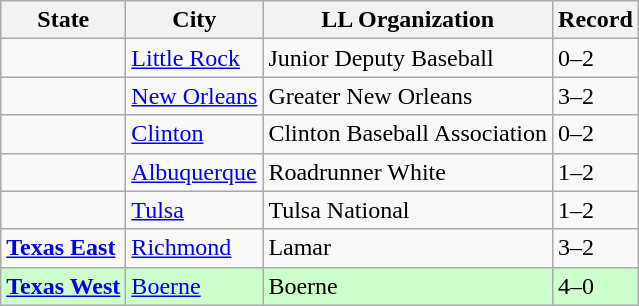<table class="wikitable">
<tr>
<th>State</th>
<th>City</th>
<th>LL Organization</th>
<th>Record</th>
</tr>
<tr>
<td><strong></strong></td>
<td><a href='#'>Little Rock</a></td>
<td>Junior Deputy Baseball</td>
<td>0–2</td>
</tr>
<tr>
<td><strong></strong></td>
<td><a href='#'>New Orleans</a></td>
<td>Greater New Orleans</td>
<td>3–2</td>
</tr>
<tr>
<td><strong></strong></td>
<td><a href='#'>Clinton</a></td>
<td>Clinton Baseball Association</td>
<td>0–2</td>
</tr>
<tr>
<td><strong></strong></td>
<td><a href='#'>Albuquerque</a></td>
<td>Roadrunner White</td>
<td>1–2</td>
</tr>
<tr>
<td><strong></strong></td>
<td><a href='#'>Tulsa</a></td>
<td>Tulsa National</td>
<td>1–2</td>
</tr>
<tr>
<td><strong> <a href='#'>Texas East</a></strong></td>
<td><a href='#'>Richmond</a></td>
<td>Lamar</td>
<td>3–2</td>
</tr>
<tr bgcolor="#ccffcc">
<td><strong> <a href='#'>Texas West</a></strong></td>
<td><a href='#'>Boerne</a></td>
<td>Boerne</td>
<td>4–0</td>
</tr>
</table>
